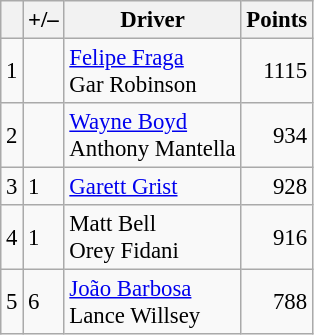<table class="wikitable" style="font-size: 95%;">
<tr>
<th scope="col"></th>
<th scope="col">+/–</th>
<th scope="col">Driver</th>
<th scope="col">Points</th>
</tr>
<tr>
<td align=center>1</td>
<td align="left"></td>
<td> <a href='#'>Felipe Fraga</a><br> Gar Robinson</td>
<td align=right>1115</td>
</tr>
<tr>
<td align=center>2</td>
<td align="left"></td>
<td> <a href='#'>Wayne Boyd</a><br> Anthony Mantella</td>
<td align=right>934</td>
</tr>
<tr>
<td align=center>3</td>
<td align="left"> 1</td>
<td> <a href='#'>Garett Grist</a></td>
<td align=right>928</td>
</tr>
<tr>
<td align=center>4</td>
<td align="left"> 1</td>
<td> Matt Bell<br> Orey Fidani</td>
<td align=right>916</td>
</tr>
<tr>
<td align=center>5</td>
<td align="left"> 6</td>
<td> <a href='#'>João Barbosa</a><br> Lance Willsey</td>
<td align=right>788</td>
</tr>
</table>
